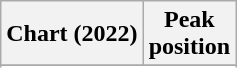<table class="wikitable sortable plainrowheaders" style="text-align:center">
<tr>
<th scope="col">Chart (2022)</th>
<th scope="col">Peak<br>position</th>
</tr>
<tr>
</tr>
<tr>
</tr>
<tr>
</tr>
<tr>
</tr>
<tr>
</tr>
<tr>
</tr>
<tr>
</tr>
<tr>
</tr>
<tr>
</tr>
</table>
